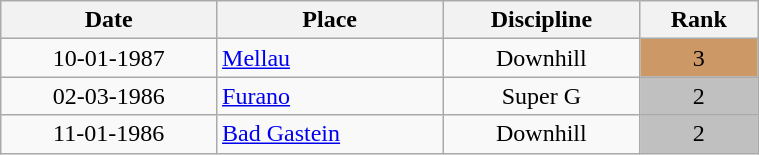<table class="wikitable" width=40% style="font-size:100%; text-align:center;">
<tr>
<th>Date</th>
<th>Place</th>
<th>Discipline</th>
<th>Rank</th>
</tr>
<tr>
<td>10-01-1987</td>
<td align=left> <a href='#'>Mellau</a></td>
<td>Downhill</td>
<td bgcolor=cc9966>3</td>
</tr>
<tr>
<td>02-03-1986</td>
<td align=left> <a href='#'>Furano</a></td>
<td>Super G</td>
<td bgcolor=silver>2</td>
</tr>
<tr>
<td>11-01-1986</td>
<td align=left> <a href='#'>Bad Gastein</a></td>
<td>Downhill</td>
<td bgcolor=silver>2</td>
</tr>
</table>
